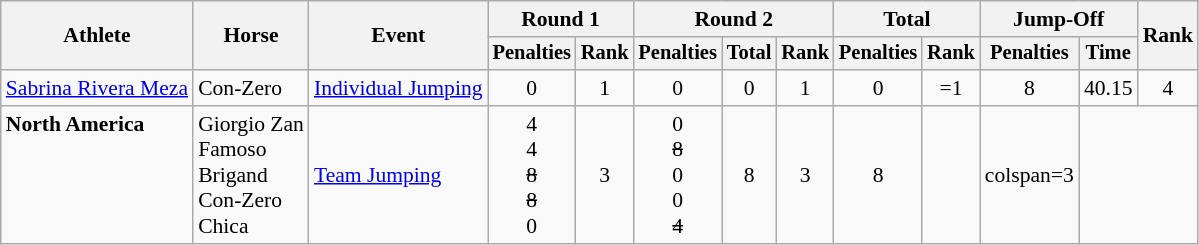<table class="wikitable" border="1" style="font-size:90%">
<tr>
<th rowspan=2>Athlete</th>
<th rowspan=2>Horse</th>
<th rowspan=2>Event</th>
<th colspan=2>Round 1</th>
<th colspan=3>Round 2</th>
<th colspan=2>Total</th>
<th colspan=2>Jump-Off</th>
<th rowspan=2>Rank</th>
</tr>
<tr style="font-size:95%">
<th>Penalties</th>
<th>Rank</th>
<th>Penalties</th>
<th>Total</th>
<th>Rank</th>
<th>Penalties</th>
<th>Rank</th>
<th>Penalties</th>
<th>Time</th>
</tr>
<tr align=center>
<td align=left><a href='#'>Sabrina Rivera Meza</a></td>
<td align=left>Con-Zero</td>
<td align=left><a href='#'>Individual Jumping</a></td>
<td>0</td>
<td>1</td>
<td>0</td>
<td>0</td>
<td>1</td>
<td>0</td>
<td>=1</td>
<td>8</td>
<td>40.15</td>
<td>4</td>
</tr>
<tr align=center>
<td align=left><strong>North America</strong><br><br><br><br><br></td>
<td align=left valign=bottom>Giorgio Zan<br>Famoso<br>Brigand<br>Con-Zero<br>Chica</td>
<td align=left><a href='#'>Team Jumping</a></td>
<td valign=bottom>4<br>4<br><s>8</s><br><s>8</s><br>0</td>
<td>3</td>
<td valign=bottom>0<br><s>8</s><br>0<br>0<br><s>4</s></td>
<td>8</td>
<td>3</td>
<td>8</td>
<td></td>
<td>colspan=3 </td>
</tr>
</table>
